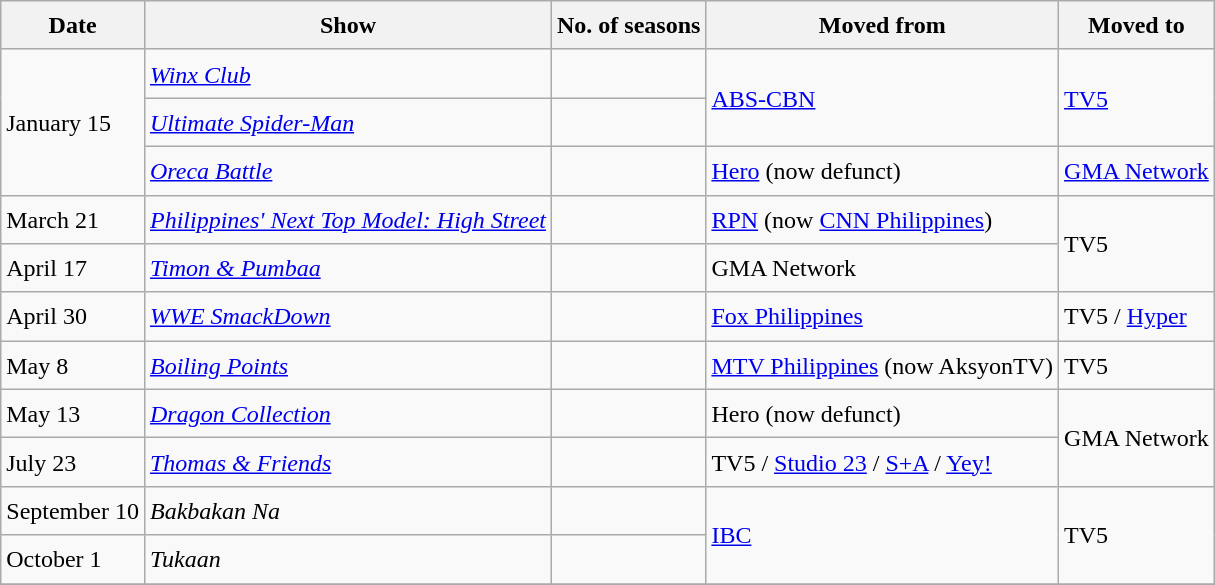<table class="wikitable" style="text-align:left; line-height:25px; width:auto;">
<tr>
<th>Date</th>
<th>Show</th>
<th>No. of seasons</th>
<th>Moved from</th>
<th>Moved to</th>
</tr>
<tr>
<td rowspan="3">January 15</td>
<td><em><a href='#'>Winx Club</a></em></td>
<td></td>
<td rowspan="2"><a href='#'>ABS-CBN</a></td>
<td rowspan="2"><a href='#'>TV5</a></td>
</tr>
<tr>
<td><em><a href='#'>Ultimate Spider-Man</a></em></td>
<td></td>
</tr>
<tr>
<td><em><a href='#'>Oreca Battle</a></em></td>
<td></td>
<td><a href='#'>Hero</a> (now defunct)</td>
<td><a href='#'>GMA Network</a></td>
</tr>
<tr>
<td>March 21</td>
<td><em><a href='#'>Philippines' Next Top Model: High Street</a></em></td>
<td></td>
<td><a href='#'>RPN</a> (now <a href='#'>CNN Philippines</a>)</td>
<td rowspan="2">TV5</td>
</tr>
<tr>
<td>April 17</td>
<td><em><a href='#'>Timon & Pumbaa</a></em></td>
<td></td>
<td>GMA Network</td>
</tr>
<tr>
<td>April 30</td>
<td><em><a href='#'>WWE SmackDown</a></em></td>
<td></td>
<td><a href='#'>Fox Philippines</a></td>
<td>TV5 / <a href='#'>Hyper</a></td>
</tr>
<tr>
<td>May 8</td>
<td><em><a href='#'>Boiling Points</a></em></td>
<td></td>
<td><a href='#'>MTV Philippines</a> (now AksyonTV)</td>
<td>TV5</td>
</tr>
<tr>
<td>May 13</td>
<td><em><a href='#'>Dragon Collection</a></em></td>
<td></td>
<td>Hero (now defunct)</td>
<td rowspan="2">GMA Network</td>
</tr>
<tr>
<td>July 23</td>
<td><em><a href='#'>Thomas & Friends</a></em></td>
<td></td>
<td>TV5 / <a href='#'>Studio 23</a> / <a href='#'>S+A</a> / <a href='#'>Yey!</a></td>
</tr>
<tr>
<td>September 10</td>
<td><em>Bakbakan Na</em></td>
<td></td>
<td rowspan="2"><a href='#'>IBC</a></td>
<td rowspan="2">TV5</td>
</tr>
<tr>
<td>October 1</td>
<td><em>Tukaan</em></td>
<td></td>
</tr>
<tr>
</tr>
</table>
